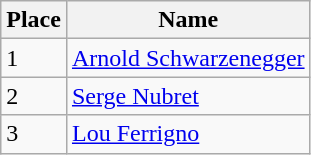<table class="wikitable">
<tr>
<th>Place</th>
<th>Name</th>
</tr>
<tr>
<td>1</td>
<td> <a href='#'>Arnold Schwarzenegger</a></td>
</tr>
<tr>
<td>2</td>
<td> <a href='#'>Serge Nubret</a></td>
</tr>
<tr>
<td>3</td>
<td> <a href='#'>Lou Ferrigno</a></td>
</tr>
</table>
